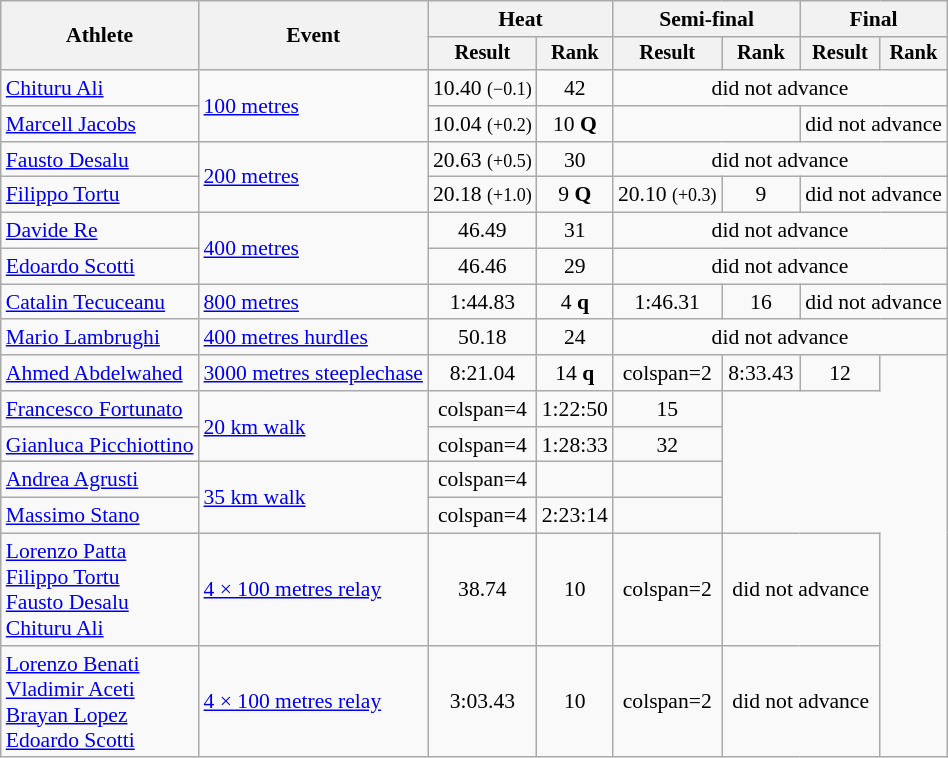<table class=wikitable style=font-size:90%>
<tr>
<th rowspan=2>Athlete</th>
<th rowspan=2>Event</th>
<th colspan=2>Heat</th>
<th colspan=2>Semi-final</th>
<th colspan=2>Final</th>
</tr>
<tr style=font-size:95%>
<th>Result</th>
<th>Rank</th>
<th>Result</th>
<th>Rank</th>
<th>Result</th>
<th>Rank</th>
</tr>
<tr align=center>
<td align=left><a href='#'>Chituru Ali</a></td>
<td align=left rowspan=2><a href='#'>100 metres</a></td>
<td>10.40 <small>(−0.1)</small></td>
<td>42</td>
<td colspan=4>did not advance</td>
</tr>
<tr align=center>
<td align=left><a href='#'>Marcell Jacobs</a></td>
<td>10.04 <small>(+0.2)</small> </td>
<td>10 <strong>Q</strong></td>
<td colspan=2></td>
<td colspan=2>did not advance</td>
</tr>
<tr align=center>
<td align=left><a href='#'>Fausto Desalu</a></td>
<td align=left rowspan=2><a href='#'>200 metres</a></td>
<td>20.63 <small>(+0.5)</small></td>
<td>30</td>
<td colspan=4>did not advance</td>
</tr>
<tr align=center>
<td align=left><a href='#'>Filippo Tortu</a></td>
<td>20.18 <small>(+1.0)</small></td>
<td>9 <strong>Q</strong></td>
<td>20.10 <small>(+0.3)</small> </td>
<td>9</td>
<td colspan=2>did not advance</td>
</tr>
<tr align=center>
<td align=left><a href='#'>Davide Re</a></td>
<td align=left rowspan=2><a href='#'>400 metres</a></td>
<td>46.49</td>
<td>31</td>
<td colspan=4>did not advance</td>
</tr>
<tr align=center>
<td align=left><a href='#'>Edoardo Scotti</a></td>
<td>46.46</td>
<td>29</td>
<td colspan=4>did not advance</td>
</tr>
<tr align=center>
<td align=left><a href='#'>Catalin Tecuceanu</a></td>
<td align=left><a href='#'>800 metres</a></td>
<td>1:44.83 </td>
<td>4 <strong>q</strong></td>
<td>1:46.31</td>
<td>16</td>
<td colspan=2>did not advance</td>
</tr>
<tr align=center>
<td align=left><a href='#'>Mario Lambrughi</a></td>
<td align=left><a href='#'>400 metres hurdles</a></td>
<td>50.18</td>
<td>24</td>
<td colspan=4>did not advance</td>
</tr>
<tr align=center>
<td align=left><a href='#'>Ahmed Abdelwahed</a></td>
<td align=left><a href='#'>3000 metres steeplechase</a></td>
<td>8:21.04</td>
<td>14 <strong>q</strong></td>
<td>colspan=2</td>
<td>8:33.43</td>
<td>12</td>
</tr>
<tr align=center>
<td align=left><a href='#'>Francesco Fortunato</a></td>
<td align=left rowspan=2><a href='#'>20 km walk</a></td>
<td>colspan=4</td>
<td>1:22:50</td>
<td>15</td>
</tr>
<tr align=center>
<td align=left><a href='#'>Gianluca Picchiottino</a></td>
<td>colspan=4</td>
<td>1:28:33</td>
<td>32</td>
</tr>
<tr align=center>
<td align=left><a href='#'>Andrea Agrusti</a></td>
<td align=left rowspan=2><a href='#'>35 km walk</a></td>
<td>colspan=4</td>
<td></td>
<td></td>
</tr>
<tr align=center>
<td align=left><a href='#'>Massimo Stano</a></td>
<td>colspan=4</td>
<td>2:23:14</td>
<td></td>
</tr>
<tr align=center>
<td align=left><a href='#'>Lorenzo Patta</a><br><a href='#'>Filippo Tortu</a><br><a href='#'>Fausto Desalu</a><br><a href='#'>Chituru Ali</a></td>
<td align=left><a href='#'>4 × 100 metres relay</a></td>
<td>38.74 </td>
<td>10</td>
<td>colspan=2</td>
<td colspan=2>did not advance</td>
</tr>
<tr align=center>
<td align=left><a href='#'>Lorenzo Benati</a><br><a href='#'>Vladimir Aceti</a><br><a href='#'>Brayan Lopez</a><br><a href='#'>Edoardo Scotti</a></td>
<td align=left><a href='#'>4 × 100 metres relay</a></td>
<td>3:03.43 </td>
<td>10</td>
<td>colspan=2</td>
<td colspan=2>did not advance</td>
</tr>
</table>
